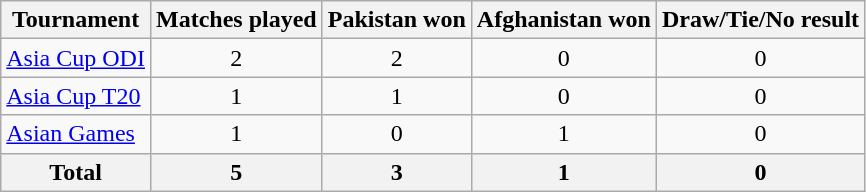<table class="wikitable" style="text-align:center;">
<tr>
<th>Tournament</th>
<th>Matches played</th>
<th>Pakistan won</th>
<th>Afghanistan won</th>
<th>Draw/Tie/No result</th>
</tr>
<tr>
<td style="text-align:left"><a href='#'>Asia Cup ODI</a></td>
<td>2</td>
<td>2</td>
<td>0</td>
<td>0</td>
</tr>
<tr>
<td style="text-align:left"><a href='#'>Asia Cup T20</a></td>
<td>1</td>
<td>1</td>
<td>0</td>
<td>0</td>
</tr>
<tr>
<td style="text-align:left"><a href='#'>Asian Games</a></td>
<td>1</td>
<td>0</td>
<td>1</td>
<td>0</td>
</tr>
<tr>
<th>Total</th>
<th>5</th>
<th>3</th>
<th>1</th>
<th>0</th>
</tr>
</table>
